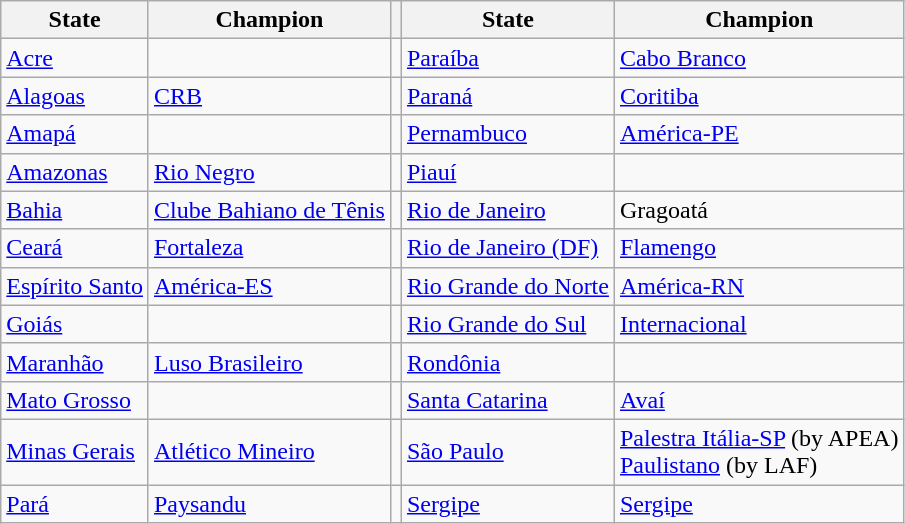<table class="wikitable">
<tr>
<th>State</th>
<th>Champion</th>
<th></th>
<th>State</th>
<th>Champion</th>
</tr>
<tr>
<td><a href='#'>Acre</a></td>
<td></td>
<td></td>
<td><a href='#'>Paraíba</a></td>
<td><a href='#'>Cabo Branco</a></td>
</tr>
<tr>
<td><a href='#'>Alagoas</a></td>
<td><a href='#'>CRB</a></td>
<td></td>
<td><a href='#'>Paraná</a></td>
<td><a href='#'>Coritiba</a></td>
</tr>
<tr>
<td><a href='#'>Amapá</a></td>
<td></td>
<td></td>
<td><a href='#'>Pernambuco</a></td>
<td><a href='#'>América-PE</a></td>
</tr>
<tr>
<td><a href='#'>Amazonas</a></td>
<td><a href='#'>Rio Negro</a></td>
<td></td>
<td><a href='#'>Piauí</a></td>
<td></td>
</tr>
<tr>
<td><a href='#'>Bahia</a></td>
<td><a href='#'>Clube Bahiano de Tênis</a></td>
<td></td>
<td><a href='#'>Rio de Janeiro</a></td>
<td>Gragoatá</td>
</tr>
<tr>
<td><a href='#'>Ceará</a></td>
<td><a href='#'>Fortaleza</a></td>
<td></td>
<td><a href='#'>Rio de Janeiro (DF)</a></td>
<td><a href='#'>Flamengo</a></td>
</tr>
<tr>
<td><a href='#'>Espírito Santo</a></td>
<td><a href='#'>América-ES</a></td>
<td></td>
<td><a href='#'>Rio Grande do Norte</a></td>
<td><a href='#'>América-RN</a></td>
</tr>
<tr>
<td><a href='#'>Goiás</a></td>
<td></td>
<td></td>
<td><a href='#'>Rio Grande do Sul</a></td>
<td><a href='#'>Internacional</a></td>
</tr>
<tr>
<td><a href='#'>Maranhão</a></td>
<td><a href='#'>Luso Brasileiro</a></td>
<td></td>
<td><a href='#'>Rondônia</a></td>
<td></td>
</tr>
<tr>
<td><a href='#'>Mato Grosso</a></td>
<td></td>
<td></td>
<td><a href='#'>Santa Catarina</a></td>
<td><a href='#'>Avaí</a></td>
</tr>
<tr>
<td><a href='#'>Minas Gerais</a></td>
<td><a href='#'>Atlético Mineiro</a></td>
<td></td>
<td><a href='#'>São Paulo</a></td>
<td><a href='#'>Palestra Itália-SP</a> (by APEA)<br><a href='#'>Paulistano</a> (by LAF)</td>
</tr>
<tr>
<td><a href='#'>Pará</a></td>
<td><a href='#'>Paysandu</a></td>
<td></td>
<td><a href='#'>Sergipe</a></td>
<td><a href='#'>Sergipe</a></td>
</tr>
</table>
